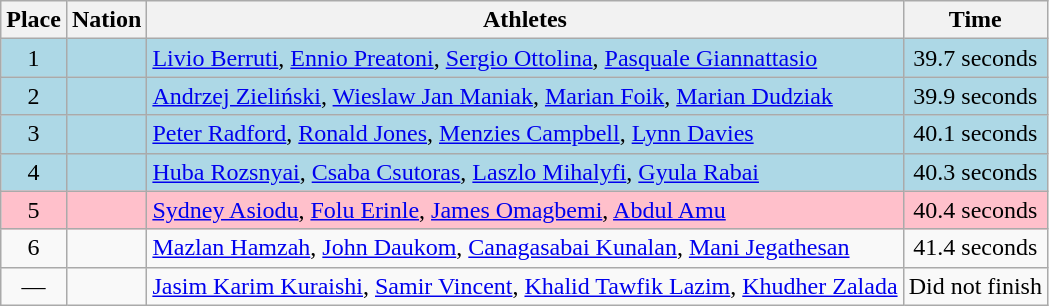<table class=wikitable>
<tr>
<th>Place</th>
<th>Nation</th>
<th>Athletes</th>
<th>Time</th>
</tr>
<tr align=center bgcolor=lightblue>
<td>1</td>
<td align=left></td>
<td align=left><a href='#'>Livio Berruti</a>, <a href='#'>Ennio Preatoni</a>, <a href='#'>Sergio Ottolina</a>, <a href='#'>Pasquale Giannattasio</a></td>
<td>39.7 seconds</td>
</tr>
<tr align=center bgcolor=lightblue>
<td>2</td>
<td align=left></td>
<td align=left><a href='#'>Andrzej Zieliński</a>, <a href='#'>Wieslaw Jan Maniak</a>, <a href='#'>Marian Foik</a>, <a href='#'>Marian Dudziak</a></td>
<td>39.9 seconds</td>
</tr>
<tr align=center bgcolor=lightblue>
<td>3</td>
<td align=left></td>
<td align=left><a href='#'>Peter Radford</a>, <a href='#'>Ronald Jones</a>, <a href='#'>Menzies Campbell</a>, <a href='#'>Lynn Davies</a></td>
<td>40.1 seconds</td>
</tr>
<tr align=center bgcolor=lightblue>
<td>4</td>
<td align=left></td>
<td align=left><a href='#'>Huba Rozsnyai</a>, <a href='#'>Csaba Csutoras</a>, <a href='#'>Laszlo Mihalyfi</a>, <a href='#'>Gyula Rabai</a></td>
<td>40.3 seconds</td>
</tr>
<tr align=center bgcolor=pink>
<td>5</td>
<td align=left></td>
<td align=left><a href='#'>Sydney Asiodu</a>, <a href='#'>Folu Erinle</a>, <a href='#'>James Omagbemi</a>, <a href='#'>Abdul Amu</a></td>
<td>40.4 seconds</td>
</tr>
<tr align=center>
<td>6</td>
<td align=left></td>
<td align=left><a href='#'>Mazlan Hamzah</a>, <a href='#'>John Daukom</a>, <a href='#'>Canagasabai Kunalan</a>, <a href='#'>Mani Jegathesan</a></td>
<td>41.4 seconds</td>
</tr>
<tr align=center>
<td>—</td>
<td align=left></td>
<td align=left><a href='#'>Jasim Karim Kuraishi</a>, <a href='#'>Samir Vincent</a>, <a href='#'>Khalid Tawfik Lazim</a>, <a href='#'>Khudher Zalada</a></td>
<td>Did not finish</td>
</tr>
</table>
